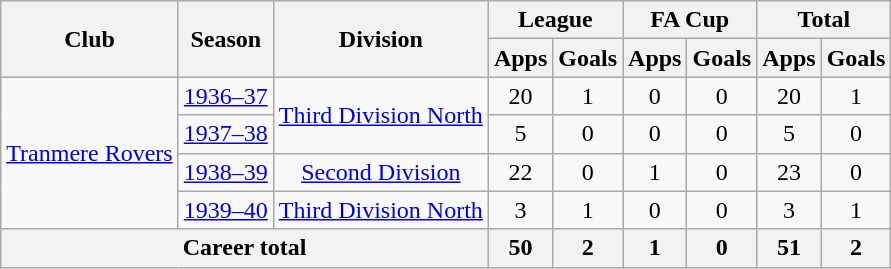<table class="wikitable" style="text-align:center;">
<tr>
<th rowspan="2">Club</th>
<th rowspan="2">Season</th>
<th rowspan="2">Division</th>
<th colspan="2">League</th>
<th colspan="2">FA Cup</th>
<th colspan="2">Total</th>
</tr>
<tr>
<th>Apps</th>
<th>Goals</th>
<th>Apps</th>
<th>Goals</th>
<th>Apps</th>
<th>Goals</th>
</tr>
<tr>
<td rowspan="4"><a href='#'>Tranmere Rovers</a></td>
<td><a href='#'>1936–37</a></td>
<td rowspan="2"><a href='#'>Third Division North</a></td>
<td>20</td>
<td>1</td>
<td>0</td>
<td>0</td>
<td>20</td>
<td>1</td>
</tr>
<tr>
<td><a href='#'>1937–38</a></td>
<td>5</td>
<td>0</td>
<td>0</td>
<td>0</td>
<td>5</td>
<td>0</td>
</tr>
<tr>
<td><a href='#'>1938–39</a></td>
<td><a href='#'>Second Division</a></td>
<td>22</td>
<td>0</td>
<td>1</td>
<td>0</td>
<td>23</td>
<td>0</td>
</tr>
<tr>
<td><a href='#'>1939–40</a></td>
<td><a href='#'>Third Division North</a></td>
<td>3</td>
<td>1</td>
<td>0</td>
<td>0</td>
<td>3</td>
<td>1</td>
</tr>
<tr>
<th colspan="3">Career total</th>
<th>50</th>
<th>2</th>
<th>1</th>
<th>0</th>
<th>51</th>
<th>2</th>
</tr>
</table>
